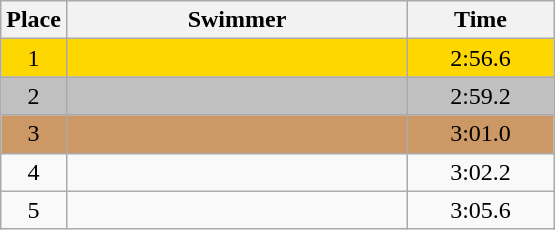<table class=wikitable style="text-align:center">
<tr>
<th>Place</th>
<th width=220>Swimmer</th>
<th width=90>Time</th>
</tr>
<tr bgcolor=gold>
<td>1</td>
<td align=left></td>
<td>2:56.6</td>
</tr>
<tr bgcolor=silver>
<td>2</td>
<td align=left></td>
<td>2:59.2</td>
</tr>
<tr bgcolor=cc9966>
<td>3</td>
<td align=left></td>
<td>3:01.0</td>
</tr>
<tr>
<td>4</td>
<td align=left></td>
<td>3:02.2</td>
</tr>
<tr>
<td>5</td>
<td align=left></td>
<td>3:05.6</td>
</tr>
</table>
